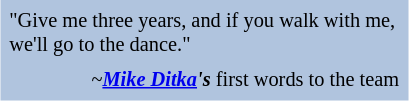<table class="toccolours" style="float: right; margin-left: 1em; margin-right: 2em; font-size: 85%; background:#b0c4de; width:20em;" cellspacing="5">
<tr>
<td style="text-align: left;">"Give me three years, and if you walk with me, we'll go to the dance."</td>
</tr>
<tr>
<td style="text-align: right;">~<strong><em><a href='#'>Mike Ditka</a>'s</em></strong> first words to the team</td>
</tr>
</table>
